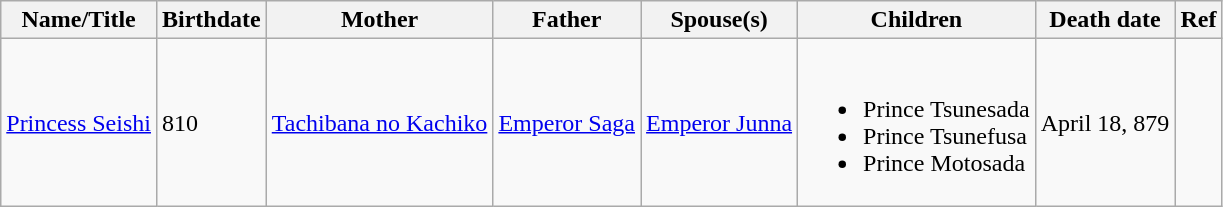<table class="wikitable">
<tr>
<th>Name/Title</th>
<th>Birthdate</th>
<th>Mother</th>
<th>Father</th>
<th>Spouse(s)</th>
<th>Children</th>
<th>Death date</th>
<th>Ref</th>
</tr>
<tr>
<td><a href='#'>Princess Seishi</a></td>
<td>810</td>
<td><a href='#'>Tachibana no Kachiko</a></td>
<td><a href='#'>Emperor Saga</a></td>
<td><a href='#'>Emperor Junna</a></td>
<td><br><ul><li>Prince Tsunesada</li><li>Prince Tsunefusa</li><li>Prince Motosada</li></ul></td>
<td>April 18, 879</td>
<td></td>
</tr>
</table>
